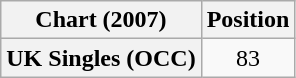<table class="wikitable plainrowheaders" style="text-align:center">
<tr>
<th>Chart (2007)</th>
<th>Position</th>
</tr>
<tr>
<th scope="row">UK Singles (OCC)</th>
<td>83</td>
</tr>
</table>
